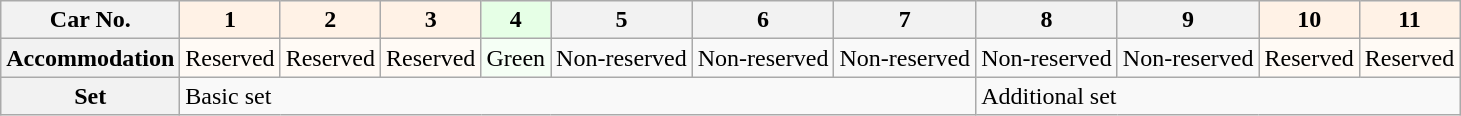<table class="wikitable">
<tr>
<th>Car No.</th>
<th style="background: #FFF2E6">1</th>
<th style="background: #FFF2E6">2</th>
<th style="background: #FFF2E6">3</th>
<th style="background: #E6FFE6">4</th>
<th>5</th>
<th>6</th>
<th>7</th>
<th>8</th>
<th>9</th>
<th style="background: #FFF2E6">10</th>
<th style="background: #FFF2E6">11</th>
</tr>
<tr>
<th>Accommodation</th>
<td style="background: #FFFAF5">Reserved</td>
<td style="background: #FFFAF5">Reserved</td>
<td style="background: #FFFAF5">Reserved</td>
<td style="background: #F5FFF5">Green</td>
<td>Non-reserved</td>
<td>Non-reserved</td>
<td>Non-reserved</td>
<td>Non-reserved</td>
<td>Non-reserved</td>
<td style="background: #FFFAF5">Reserved</td>
<td style="background: #FFFAF5">Reserved</td>
</tr>
<tr>
<th>Set</th>
<td colspan="7">Basic set</td>
<td colspan="4">Additional set</td>
</tr>
</table>
